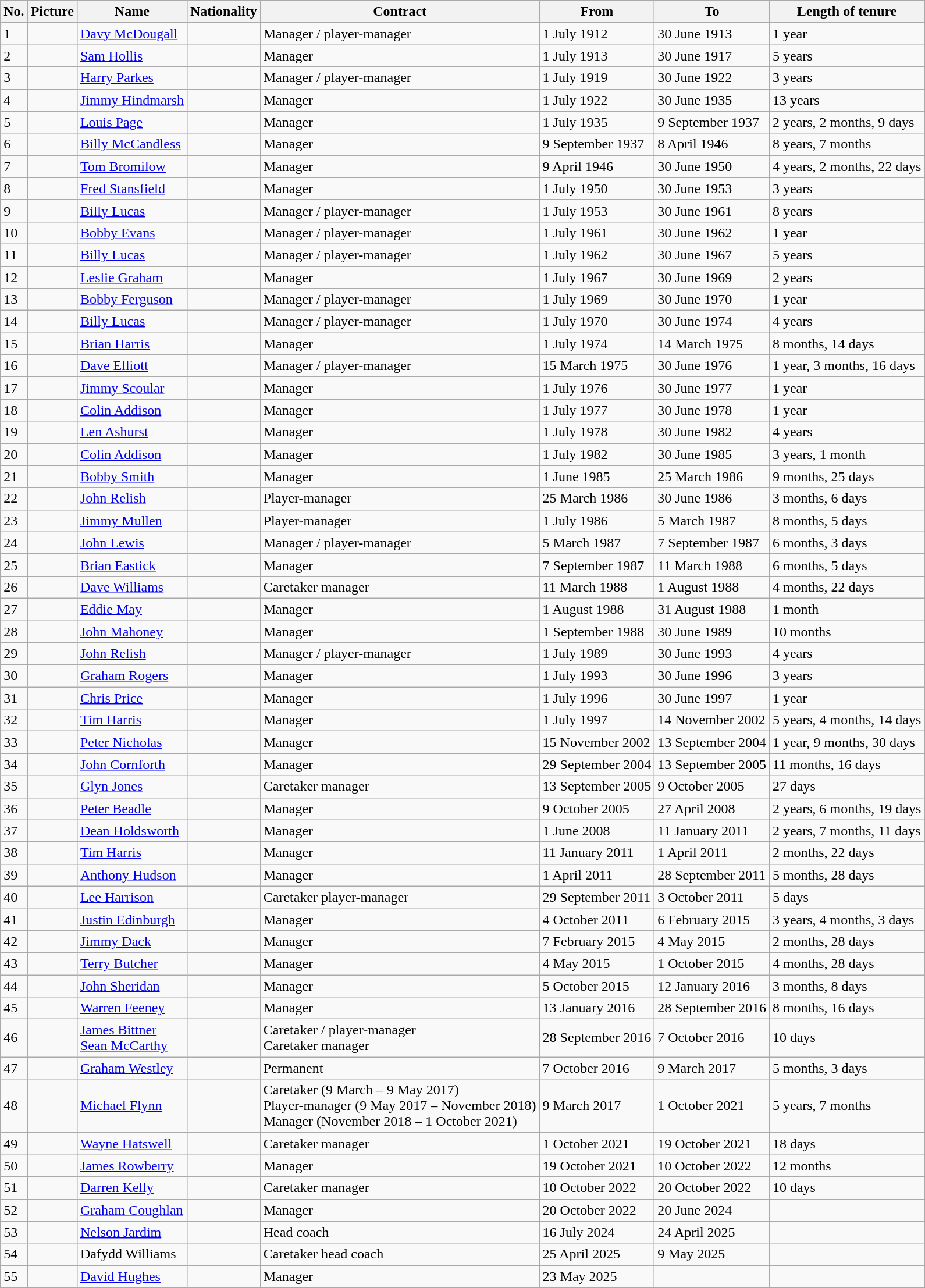<table class="wikitable sortable">
<tr>
<th>No.</th>
<th>Picture</th>
<th>Name</th>
<th>Nationality</th>
<th>Contract</th>
<th>From</th>
<th>To</th>
<th>Length of tenure</th>
</tr>
<tr>
<td>1</td>
<td></td>
<td><a href='#'>Davy McDougall</a></td>
<td></td>
<td>Manager / player-manager</td>
<td>1 July 1912</td>
<td>30 June 1913</td>
<td>1 year</td>
</tr>
<tr>
<td>2</td>
<td></td>
<td><a href='#'>Sam Hollis</a></td>
<td></td>
<td>Manager</td>
<td>1 July 1913</td>
<td>30 June 1917</td>
<td>5 years</td>
</tr>
<tr>
<td>3</td>
<td></td>
<td><a href='#'>Harry Parkes</a></td>
<td></td>
<td>Manager / player-manager</td>
<td>1 July 1919</td>
<td>30 June 1922</td>
<td>3 years</td>
</tr>
<tr>
<td>4</td>
<td></td>
<td><a href='#'>Jimmy Hindmarsh</a></td>
<td></td>
<td>Manager</td>
<td>1 July 1922</td>
<td>30 June 1935</td>
<td>13 years</td>
</tr>
<tr>
<td>5</td>
<td></td>
<td><a href='#'>Louis Page</a></td>
<td></td>
<td>Manager</td>
<td>1 July 1935</td>
<td>9 September 1937</td>
<td>2 years, 2 months, 9 days</td>
</tr>
<tr>
<td>6</td>
<td></td>
<td><a href='#'>Billy McCandless</a></td>
<td></td>
<td>Manager</td>
<td>9 September 1937</td>
<td>8 April 1946</td>
<td>8 years, 7 months</td>
</tr>
<tr>
<td>7</td>
<td></td>
<td><a href='#'>Tom Bromilow</a></td>
<td></td>
<td>Manager</td>
<td>9 April 1946</td>
<td>30 June 1950</td>
<td>4 years, 2 months, 22 days</td>
</tr>
<tr>
<td>8</td>
<td></td>
<td><a href='#'>Fred Stansfield</a></td>
<td></td>
<td>Manager</td>
<td>1 July 1950</td>
<td>30 June 1953</td>
<td>3 years</td>
</tr>
<tr>
<td>9</td>
<td></td>
<td><a href='#'>Billy Lucas</a></td>
<td></td>
<td>Manager / player-manager</td>
<td>1 July 1953</td>
<td>30 June 1961</td>
<td>8 years</td>
</tr>
<tr>
<td>10</td>
<td></td>
<td><a href='#'>Bobby Evans</a></td>
<td></td>
<td>Manager / player-manager</td>
<td>1 July 1961</td>
<td>30 June 1962</td>
<td>1 year</td>
</tr>
<tr>
<td>11</td>
<td></td>
<td><a href='#'>Billy Lucas</a></td>
<td></td>
<td>Manager / player-manager</td>
<td>1 July 1962</td>
<td>30 June 1967</td>
<td>5 years</td>
</tr>
<tr>
<td>12</td>
<td></td>
<td><a href='#'>Leslie Graham</a></td>
<td></td>
<td>Manager</td>
<td>1 July 1967</td>
<td>30 June 1969</td>
<td>2 years</td>
</tr>
<tr>
<td>13</td>
<td></td>
<td><a href='#'>Bobby Ferguson</a></td>
<td></td>
<td>Manager / player-manager</td>
<td>1 July 1969</td>
<td>30 June 1970</td>
<td>1 year</td>
</tr>
<tr>
<td>14</td>
<td></td>
<td><a href='#'>Billy Lucas</a></td>
<td></td>
<td>Manager / player-manager</td>
<td>1 July 1970</td>
<td>30 June 1974</td>
<td>4 years</td>
</tr>
<tr>
<td>15</td>
<td></td>
<td><a href='#'>Brian Harris</a></td>
<td></td>
<td>Manager</td>
<td>1 July 1974</td>
<td>14 March 1975</td>
<td>8 months, 14 days</td>
</tr>
<tr>
<td>16</td>
<td></td>
<td><a href='#'>Dave Elliott</a></td>
<td></td>
<td>Manager / player-manager</td>
<td>15 March 1975</td>
<td>30 June 1976</td>
<td>1 year, 3 months, 16 days</td>
</tr>
<tr>
<td>17</td>
<td></td>
<td><a href='#'>Jimmy Scoular</a></td>
<td></td>
<td>Manager</td>
<td>1 July 1976</td>
<td>30 June 1977</td>
<td>1 year</td>
</tr>
<tr>
<td>18</td>
<td></td>
<td><a href='#'>Colin Addison</a></td>
<td></td>
<td>Manager</td>
<td>1 July 1977</td>
<td>30 June 1978</td>
<td>1 year</td>
</tr>
<tr>
<td>19</td>
<td></td>
<td><a href='#'>Len Ashurst</a></td>
<td></td>
<td>Manager</td>
<td>1 July 1978</td>
<td>30 June 1982</td>
<td>4 years</td>
</tr>
<tr>
<td>20</td>
<td></td>
<td><a href='#'>Colin Addison</a></td>
<td></td>
<td>Manager</td>
<td>1 July 1982</td>
<td>30 June 1985</td>
<td>3 years, 1 month</td>
</tr>
<tr>
<td>21</td>
<td></td>
<td><a href='#'>Bobby Smith</a></td>
<td></td>
<td>Manager</td>
<td>1 June 1985</td>
<td>25 March 1986</td>
<td>9 months, 25 days</td>
</tr>
<tr>
<td>22</td>
<td></td>
<td><a href='#'>John Relish</a></td>
<td></td>
<td>Player-manager</td>
<td>25 March 1986</td>
<td>30 June 1986</td>
<td>3 months, 6 days</td>
</tr>
<tr>
<td>23</td>
<td></td>
<td><a href='#'>Jimmy Mullen</a></td>
<td></td>
<td>Player-manager</td>
<td>1 July 1986</td>
<td>5 March 1987</td>
<td>8 months, 5 days</td>
</tr>
<tr>
<td>24</td>
<td></td>
<td><a href='#'>John Lewis</a></td>
<td></td>
<td>Manager / player-manager</td>
<td>5 March 1987</td>
<td>7 September 1987</td>
<td>6 months, 3 days</td>
</tr>
<tr>
<td>25</td>
<td></td>
<td><a href='#'>Brian Eastick</a></td>
<td></td>
<td>Manager</td>
<td>7 September 1987</td>
<td>11 March 1988</td>
<td>6 months, 5 days</td>
</tr>
<tr>
<td>26</td>
<td></td>
<td><a href='#'>Dave Williams</a></td>
<td></td>
<td>Caretaker manager</td>
<td>11 March 1988</td>
<td>1 August 1988</td>
<td>4 months, 22 days</td>
</tr>
<tr>
<td>27</td>
<td></td>
<td><a href='#'>Eddie May</a></td>
<td></td>
<td>Manager</td>
<td>1 August 1988</td>
<td>31 August 1988</td>
<td>1 month</td>
</tr>
<tr>
<td>28</td>
<td></td>
<td><a href='#'>John Mahoney</a></td>
<td></td>
<td>Manager</td>
<td>1 September 1988</td>
<td>30 June 1989</td>
<td>10 months</td>
</tr>
<tr>
<td>29</td>
<td></td>
<td><a href='#'>John Relish</a></td>
<td></td>
<td>Manager / player-manager</td>
<td>1 July 1989</td>
<td>30 June 1993</td>
<td>4 years</td>
</tr>
<tr>
<td>30</td>
<td></td>
<td><a href='#'>Graham Rogers</a></td>
<td></td>
<td>Manager</td>
<td>1 July 1993</td>
<td>30 June 1996</td>
<td>3 years</td>
</tr>
<tr>
<td>31</td>
<td></td>
<td><a href='#'>Chris Price</a></td>
<td></td>
<td>Manager</td>
<td>1 July 1996</td>
<td>30 June 1997</td>
<td>1 year</td>
</tr>
<tr>
<td>32</td>
<td></td>
<td><a href='#'>Tim Harris</a></td>
<td></td>
<td>Manager</td>
<td>1 July 1997</td>
<td>14 November 2002</td>
<td>5 years, 4 months, 14 days</td>
</tr>
<tr>
<td>33</td>
<td></td>
<td><a href='#'>Peter Nicholas</a></td>
<td></td>
<td>Manager</td>
<td>15 November 2002</td>
<td>13 September 2004</td>
<td>1 year, 9 months, 30 days</td>
</tr>
<tr>
<td>34</td>
<td></td>
<td><a href='#'>John Cornforth</a></td>
<td></td>
<td>Manager</td>
<td>29 September 2004</td>
<td>13 September 2005</td>
<td>11 months, 16 days</td>
</tr>
<tr>
<td>35</td>
<td></td>
<td><a href='#'>Glyn Jones</a></td>
<td></td>
<td>Caretaker manager</td>
<td>13 September 2005</td>
<td>9 October 2005</td>
<td>27 days</td>
</tr>
<tr>
<td>36</td>
<td></td>
<td><a href='#'>Peter Beadle</a></td>
<td></td>
<td>Manager</td>
<td>9 October 2005</td>
<td>27 April 2008</td>
<td>2 years, 6 months, 19 days</td>
</tr>
<tr>
<td>37</td>
<td></td>
<td><a href='#'>Dean Holdsworth</a></td>
<td></td>
<td>Manager</td>
<td>1 June 2008</td>
<td>11 January 2011</td>
<td>2 years, 7 months, 11 days</td>
</tr>
<tr>
<td>38</td>
<td></td>
<td><a href='#'>Tim Harris</a></td>
<td></td>
<td>Manager</td>
<td>11 January 2011</td>
<td>1 April 2011</td>
<td>2 months, 22 days</td>
</tr>
<tr>
<td>39</td>
<td></td>
<td><a href='#'>Anthony Hudson</a></td>
<td></td>
<td>Manager</td>
<td>1 April 2011</td>
<td>28 September 2011</td>
<td>5 months, 28 days</td>
</tr>
<tr>
<td>40</td>
<td></td>
<td><a href='#'>Lee Harrison</a></td>
<td></td>
<td>Caretaker player-manager</td>
<td>29 September 2011</td>
<td>3 October 2011</td>
<td>5 days</td>
</tr>
<tr>
<td>41</td>
<td></td>
<td><a href='#'>Justin Edinburgh</a></td>
<td></td>
<td>Manager</td>
<td>4 October 2011</td>
<td>6 February 2015</td>
<td>3 years, 4 months, 3 days</td>
</tr>
<tr>
<td>42</td>
<td></td>
<td><a href='#'>Jimmy Dack</a></td>
<td></td>
<td>Manager</td>
<td>7 February 2015</td>
<td>4 May 2015</td>
<td>2 months, 28 days</td>
</tr>
<tr>
<td>43</td>
<td></td>
<td><a href='#'>Terry Butcher</a></td>
<td></td>
<td>Manager</td>
<td>4 May 2015</td>
<td>1 October 2015</td>
<td>4 months, 28 days</td>
</tr>
<tr>
<td>44</td>
<td></td>
<td><a href='#'>John Sheridan</a></td>
<td></td>
<td>Manager</td>
<td>5 October 2015</td>
<td>12 January 2016</td>
<td>3 months, 8 days</td>
</tr>
<tr>
<td>45</td>
<td></td>
<td><a href='#'>Warren Feeney</a></td>
<td></td>
<td>Manager</td>
<td>13 January 2016</td>
<td>28 September 2016</td>
<td>8 months, 16 days</td>
</tr>
<tr>
<td>46</td>
<td></td>
<td><a href='#'>James Bittner</a><br><a href='#'>Sean McCarthy</a></td>
<td></td>
<td>Caretaker / player-manager<br>Caretaker manager</td>
<td>28 September 2016</td>
<td>7 October 2016</td>
<td>10 days</td>
</tr>
<tr>
<td>47</td>
<td></td>
<td><a href='#'>Graham Westley</a></td>
<td></td>
<td>Permanent</td>
<td>7 October 2016</td>
<td>9 March 2017</td>
<td>5 months, 3 days</td>
</tr>
<tr>
<td>48</td>
<td></td>
<td><a href='#'>Michael Flynn</a></td>
<td></td>
<td>Caretaker (9 March – 9 May 2017)<br>Player-manager (9 May 2017 – November 2018)<br>Manager (November 2018 – 1 October 2021)</td>
<td>9 March 2017</td>
<td>1 October 2021</td>
<td>5 years, 7 months</td>
</tr>
<tr>
<td>49</td>
<td></td>
<td><a href='#'>Wayne Hatswell</a></td>
<td></td>
<td>Caretaker manager</td>
<td>1 October 2021</td>
<td>19 October 2021</td>
<td>18 days</td>
</tr>
<tr>
<td>50</td>
<td></td>
<td><a href='#'>James Rowberry</a></td>
<td></td>
<td>Manager</td>
<td>19 October 2021</td>
<td>10 October 2022</td>
<td>12 months</td>
</tr>
<tr>
<td>51</td>
<td></td>
<td><a href='#'>Darren Kelly</a></td>
<td></td>
<td>Caretaker manager</td>
<td>10 October 2022</td>
<td>20 October 2022</td>
<td>10 days</td>
</tr>
<tr>
<td>52</td>
<td></td>
<td><a href='#'>Graham Coughlan</a></td>
<td></td>
<td>Manager</td>
<td>20 October 2022</td>
<td>20 June 2024</td>
<td></td>
</tr>
<tr>
<td>53</td>
<td></td>
<td><a href='#'>Nelson Jardim</a></td>
<td></td>
<td>Head coach</td>
<td>16 July 2024</td>
<td>24 April 2025</td>
<td></td>
</tr>
<tr>
<td>54</td>
<td></td>
<td>Dafydd Williams</td>
<td></td>
<td>Caretaker head coach</td>
<td>25 April 2025</td>
<td>9 May 2025</td>
<td></td>
</tr>
<tr>
<td>55</td>
<td></td>
<td><a href='#'>David Hughes</a></td>
<td></td>
<td>Manager</td>
<td>23 May 2025</td>
<td></td>
<td></td>
</tr>
</table>
